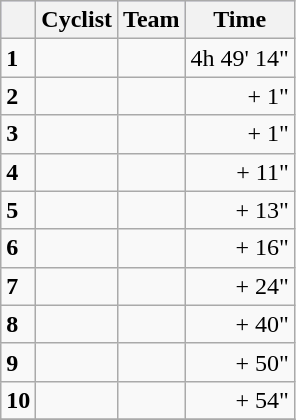<table class="wikitable">
<tr style="background:#ccccff;">
<th></th>
<th>Cyclist</th>
<th>Team</th>
<th>Time</th>
</tr>
<tr>
<td><strong>1</strong></td>
<td><strong></strong></td>
<td><strong></strong></td>
<td align=right>4h 49' 14"</td>
</tr>
<tr>
<td><strong>2</strong></td>
<td></td>
<td></td>
<td align=right>+ 1"</td>
</tr>
<tr>
<td><strong>3</strong></td>
<td></td>
<td></td>
<td align=right>+ 1"</td>
</tr>
<tr>
<td><strong>4</strong></td>
<td></td>
<td></td>
<td align=right>+ 11"</td>
</tr>
<tr>
<td><strong>5</strong></td>
<td></td>
<td></td>
<td align=right>+ 13"</td>
</tr>
<tr>
<td><strong>6</strong></td>
<td></td>
<td></td>
<td align=right>+ 16"</td>
</tr>
<tr>
<td><strong>7</strong></td>
<td></td>
<td></td>
<td align=right>+ 24"</td>
</tr>
<tr>
<td><strong>8</strong></td>
<td></td>
<td></td>
<td align=right>+ 40"</td>
</tr>
<tr>
<td><strong>9</strong></td>
<td></td>
<td></td>
<td align=right>+ 50"</td>
</tr>
<tr>
<td><strong>10</strong></td>
<td></td>
<td></td>
<td align=right>+ 54"</td>
</tr>
<tr>
</tr>
</table>
